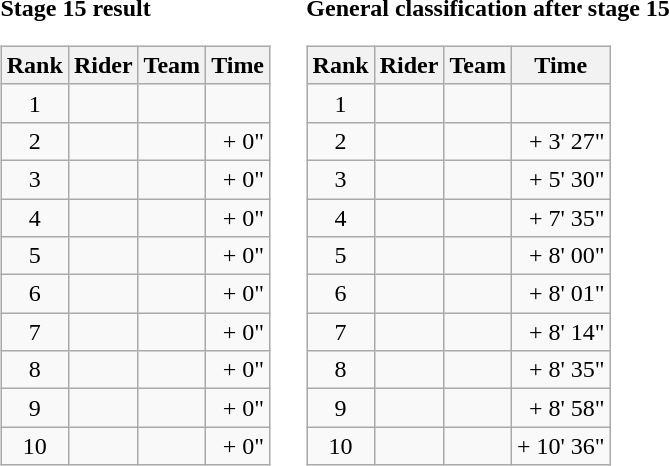<table>
<tr>
<td><strong>Stage 15 result</strong><br><table class="wikitable">
<tr>
<th scope="col">Rank</th>
<th scope="col">Rider</th>
<th scope="col">Team</th>
<th scope="col">Time</th>
</tr>
<tr>
<td style="text-align:center;">1</td>
<td></td>
<td></td>
<td style="text-align:right;"></td>
</tr>
<tr>
<td style="text-align:center;">2</td>
<td></td>
<td></td>
<td style="text-align:right;">+ 0"</td>
</tr>
<tr>
<td style="text-align:center;">3</td>
<td></td>
<td></td>
<td style="text-align:right;">+ 0"</td>
</tr>
<tr>
<td style="text-align:center;">4</td>
<td></td>
<td></td>
<td style="text-align:right;">+ 0"</td>
</tr>
<tr>
<td style="text-align:center;">5</td>
<td></td>
<td></td>
<td style="text-align:right;">+ 0"</td>
</tr>
<tr>
<td style="text-align:center;">6</td>
<td></td>
<td></td>
<td style="text-align:right;">+ 0"</td>
</tr>
<tr>
<td style="text-align:center;">7</td>
<td></td>
<td></td>
<td style="text-align:right;">+ 0"</td>
</tr>
<tr>
<td style="text-align:center;">8</td>
<td></td>
<td></td>
<td style="text-align:right;">+ 0"</td>
</tr>
<tr>
<td style="text-align:center;">9</td>
<td></td>
<td></td>
<td style="text-align:right;">+ 0"</td>
</tr>
<tr>
<td style="text-align:center;">10</td>
<td></td>
<td></td>
<td style="text-align:right;">+ 0"</td>
</tr>
</table>
</td>
<td></td>
<td><strong>General classification after stage 15</strong><br><table class="wikitable">
<tr>
<th scope="col">Rank</th>
<th scope="col">Rider</th>
<th scope="col">Team</th>
<th scope="col">Time</th>
</tr>
<tr>
<td style="text-align:center;">1</td>
<td></td>
<td></td>
<td style="text-align:right;"></td>
</tr>
<tr>
<td style="text-align:center;">2</td>
<td></td>
<td></td>
<td style="text-align:right;">+ 3' 27"</td>
</tr>
<tr>
<td style="text-align:center;">3</td>
<td></td>
<td></td>
<td style="text-align:right;">+ 5' 30"</td>
</tr>
<tr>
<td style="text-align:center;">4</td>
<td></td>
<td></td>
<td style="text-align:right;">+ 7' 35"</td>
</tr>
<tr>
<td style="text-align:center;">5</td>
<td></td>
<td></td>
<td style="text-align:right;">+ 8' 00"</td>
</tr>
<tr>
<td style="text-align:center;">6</td>
<td></td>
<td></td>
<td style="text-align:right;">+ 8' 01"</td>
</tr>
<tr>
<td style="text-align:center;">7</td>
<td></td>
<td></td>
<td style="text-align:right;">+ 8' 14"</td>
</tr>
<tr>
<td style="text-align:center;">8</td>
<td></td>
<td></td>
<td style="text-align:right;">+ 8' 35"</td>
</tr>
<tr>
<td style="text-align:center;">9</td>
<td></td>
<td></td>
<td style="text-align:right;">+ 8' 58"</td>
</tr>
<tr>
<td style="text-align:center;">10</td>
<td></td>
<td></td>
<td style="text-align:right;">+ 10' 36"</td>
</tr>
</table>
</td>
</tr>
</table>
